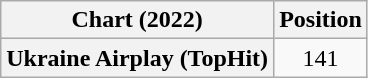<table class="wikitable plainrowheaders" style="text-align:center;">
<tr>
<th scope="col">Chart (2022)</th>
<th scope="col">Position</th>
</tr>
<tr>
<th scope="row">Ukraine Airplay (TopHit)</th>
<td>141</td>
</tr>
</table>
